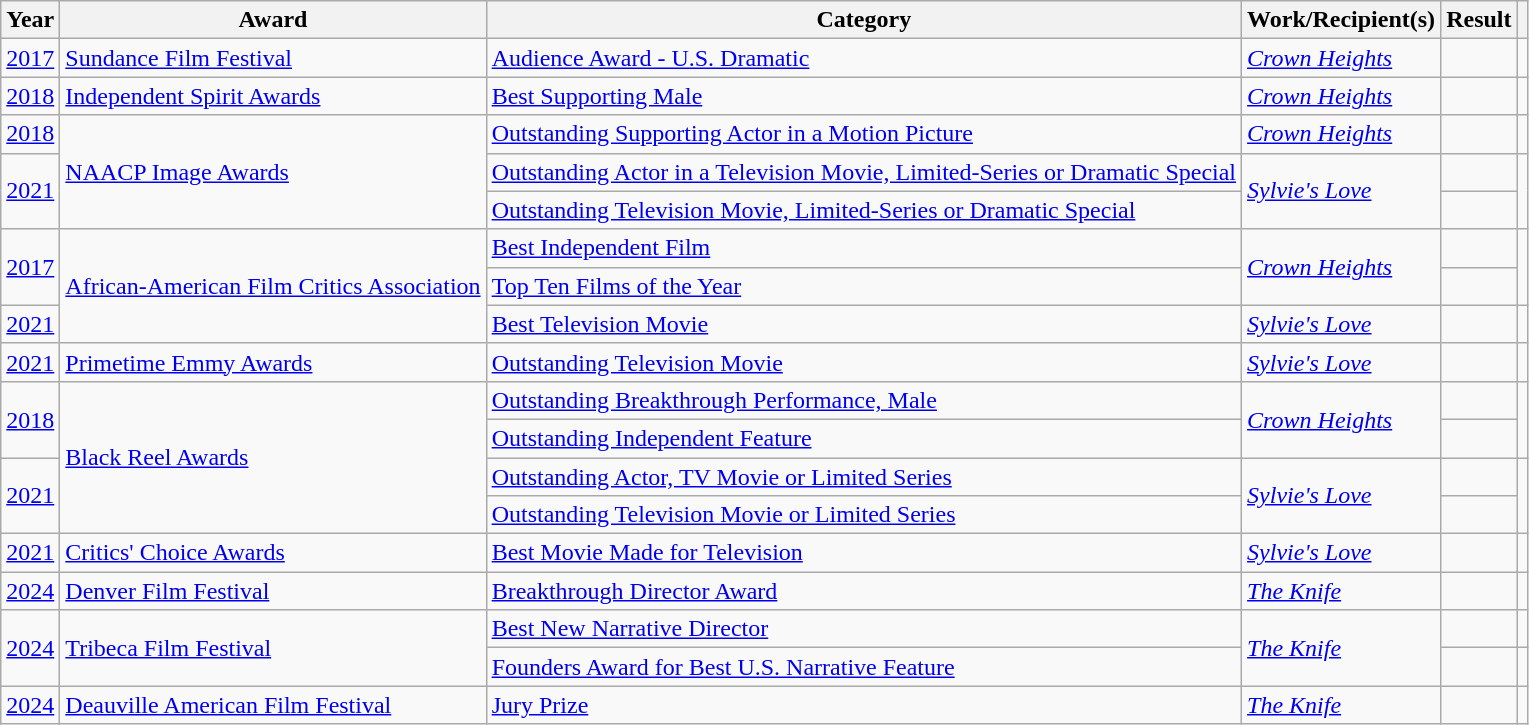<table class="wikitable plainrowheaders sortable">
<tr>
<th scope="col">Year</th>
<th scope="col">Award</th>
<th scope="col">Category</th>
<th scope="col">Work/Recipient(s)</th>
<th scope="col">Result</th>
<th class="unsortable" scope="col"></th>
</tr>
<tr>
<td><a href='#'>2017</a></td>
<td><a href='#'>Sundance Film Festival</a></td>
<td><a href='#'>Audience Award - U.S. Dramatic</a></td>
<td><em><a href='#'>Crown Heights</a></em></td>
<td></td>
<td></td>
</tr>
<tr>
<td><a href='#'>2018</a></td>
<td><a href='#'>Independent Spirit Awards</a></td>
<td><a href='#'>Best Supporting Male</a></td>
<td><em><a href='#'>Crown Heights</a></em></td>
<td></td>
<td style="text-align:center;"></td>
</tr>
<tr>
<td rowspan="1"><a href='#'>2018</a></td>
<td rowspan="3"><a href='#'>NAACP Image Awards</a></td>
<td><a href='#'>Outstanding Supporting Actor in a Motion Picture</a></td>
<td><em><a href='#'>Crown Heights</a></em></td>
<td></td>
<td style="text-align:center;"></td>
</tr>
<tr>
<td rowspan="2"><a href='#'>2021</a></td>
<td><a href='#'>Outstanding Actor in a Television Movie, Limited-Series or Dramatic Special</a></td>
<td rowspan="2"><em><a href='#'>Sylvie's Love</a></em></td>
<td></td>
<td rowspan="2" style="text-align:center;"></td>
</tr>
<tr>
<td><a href='#'>Outstanding Television Movie, Limited-Series or Dramatic Special</a></td>
<td></td>
</tr>
<tr>
<td rowspan="2"><a href='#'>2017</a></td>
<td rowspan="3"><a href='#'>African-American Film Critics Association</a></td>
<td><a href='#'>Best Independent Film</a></td>
<td rowspan="2"><em><a href='#'>Crown Heights</a></em></td>
<td></td>
<td rowspan="2" style="text-align:center;"></td>
</tr>
<tr>
<td><a href='#'>Top Ten Films of the Year</a></td>
<td></td>
</tr>
<tr>
<td rowspan="1"><a href='#'>2021</a></td>
<td><a href='#'>Best Television Movie</a></td>
<td rowspan="1"><em><a href='#'>Sylvie's Love</a></em></td>
<td></td>
<td style="text-align:center;"></td>
</tr>
<tr>
<td><a href='#'>2021</a></td>
<td><a href='#'>Primetime Emmy Awards</a></td>
<td><a href='#'>Outstanding Television Movie</a></td>
<td><em><a href='#'>Sylvie's Love</a></em></td>
<td></td>
<td style="text-align:center;"></td>
</tr>
<tr>
<td rowspan="2"><a href='#'>2018</a></td>
<td rowspan="4"><a href='#'>Black Reel Awards</a></td>
<td><a href='#'>Outstanding Breakthrough Performance, Male</a></td>
<td rowspan="2"><em><a href='#'>Crown Heights</a></em></td>
<td></td>
<td rowspan="2" style="text-align:center;"></td>
</tr>
<tr>
<td><a href='#'>Outstanding Independent Feature</a></td>
<td></td>
</tr>
<tr>
<td rowspan="2"><a href='#'>2021</a></td>
<td><a href='#'>Outstanding Actor, TV Movie or Limited Series</a></td>
<td rowspan="2"><em><a href='#'>Sylvie's Love</a></em></td>
<td></td>
<td rowspan="2" style="text-align:center;"></td>
</tr>
<tr>
<td><a href='#'>Outstanding Television Movie or Limited Series</a></td>
<td></td>
</tr>
<tr>
<td><a href='#'>2021</a></td>
<td><a href='#'>Critics' Choice Awards</a></td>
<td><a href='#'>Best Movie Made for Television</a></td>
<td><em><a href='#'>Sylvie's Love</a></em></td>
<td></td>
<td style="text-align:center;"></td>
</tr>
<tr>
<td><a href='#'>2024</a></td>
<td><a href='#'>Denver Film Festival</a></td>
<td><a href='#'>Breakthrough Director Award</a></td>
<td><em><a href='#'>The Knife</a></em></td>
<td></td>
<td></td>
</tr>
<tr>
<td rowspan="2"><a href='#'>2024</a></td>
<td rowspan="2"><a href='#'>Tribeca Film Festival</a></td>
<td><a href='#'>Best New Narrative Director</a></td>
<td rowspan="2"><em><a href='#'>The Knife</a></em></td>
<td></td>
<td></td>
</tr>
<tr>
<td><a href='#'>Founders Award for Best U.S. Narrative Feature</a></td>
<td></td>
<td></td>
</tr>
<tr>
<td><a href='#'>2024</a></td>
<td><a href='#'>Deauville American Film Festival</a></td>
<td><a href='#'>Jury Prize</a></td>
<td><em><a href='#'>The Knife</a></em></td>
<td></td>
<td></td>
</tr>
</table>
